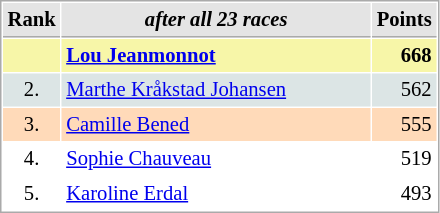<table cellspacing="1" cellpadding="3" style="border:1px solid #aaa; font-size:86%;">
<tr style="background:#e4e4e4;">
<th style="border-bottom:1px solid #aaa; width:10px;">Rank</th>
<th style="border-bottom:1px solid #aaa; width:200px; white-space:nowrap;"><em>after all 23 races</em></th>
<th style="border-bottom:1px solid #aaa; width:20px;">Points</th>
</tr>
<tr style="background:#f7f6a8;">
<td align=center></td>
<td> <strong><a href='#'>Lou Jeanmonnot</a></strong></td>
<td align=right><strong>668</strong></td>
</tr>
<tr style="background:#dce5e5;">
<td align=center>2.</td>
<td> <a href='#'>Marthe Kråkstad Johansen</a></td>
<td align=right>562</td>
</tr>
<tr style="background:#ffdab9;">
<td align=center>3.</td>
<td> <a href='#'>Camille Bened</a></td>
<td align=right>555</td>
</tr>
<tr>
<td align=center>4.</td>
<td> <a href='#'>Sophie Chauveau</a></td>
<td align=right>519</td>
</tr>
<tr>
<td align=center>5.</td>
<td> <a href='#'>Karoline Erdal</a></td>
<td align=right>493</td>
</tr>
</table>
